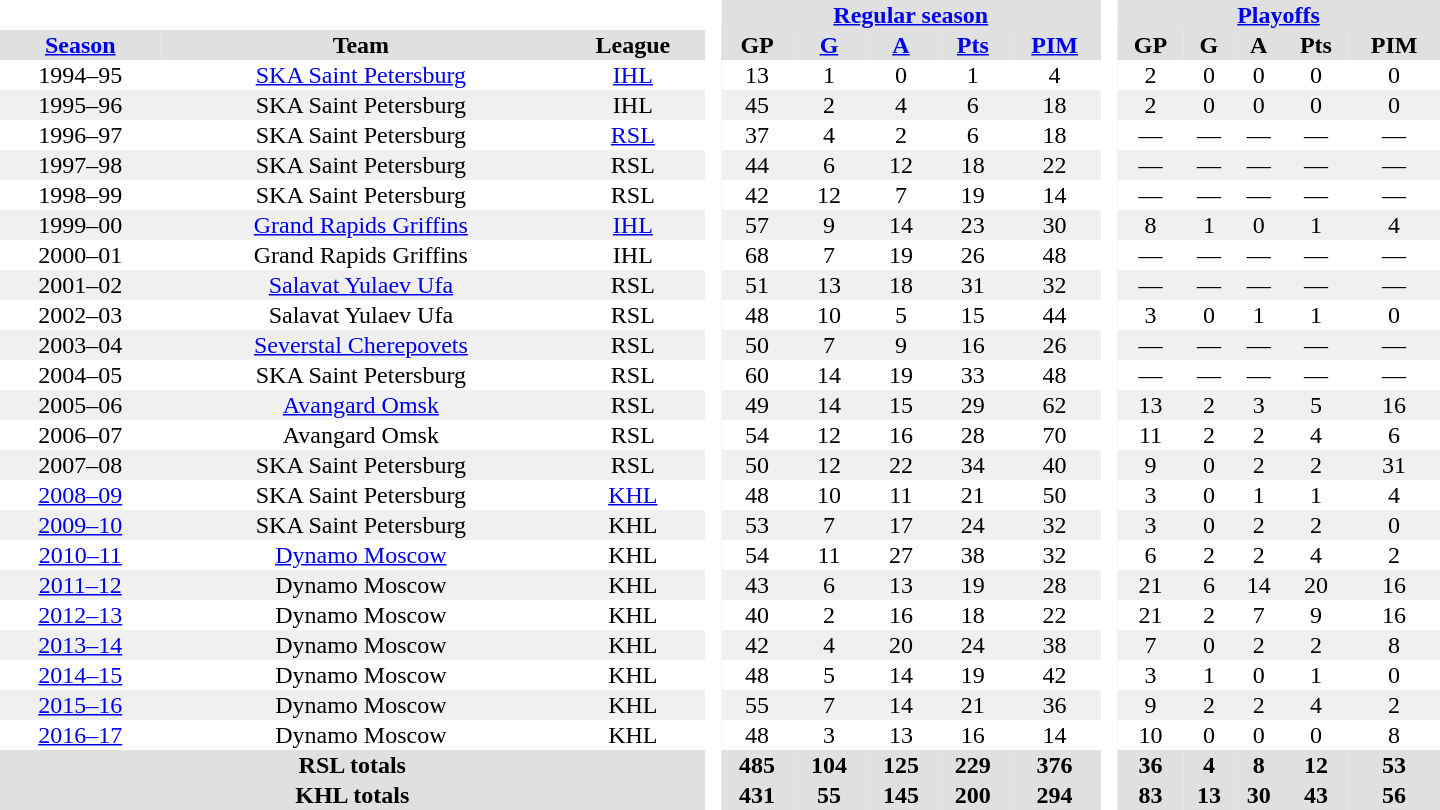<table border="0" cellpadding="1" cellspacing="0" style="text-align:center; width:60em;">
<tr style="background:#e0e0e0;">
<th colspan="3"  bgcolor="#ffffff"> </th>
<th rowspan="99" bgcolor="#ffffff"> </th>
<th colspan="5"><a href='#'>Regular season</a></th>
<th rowspan="99" bgcolor="#ffffff"> </th>
<th colspan="5"><a href='#'>Playoffs</a></th>
</tr>
<tr style="background:#e0e0e0;">
<th><a href='#'>Season</a></th>
<th>Team</th>
<th>League</th>
<th>GP</th>
<th><a href='#'>G</a></th>
<th><a href='#'>A</a></th>
<th><a href='#'>Pts</a></th>
<th><a href='#'>PIM</a></th>
<th>GP</th>
<th>G</th>
<th>A</th>
<th>Pts</th>
<th>PIM</th>
</tr>
<tr ALIGN="center">
<td>1994–95</td>
<td><a href='#'>SKA Saint Petersburg</a></td>
<td><a href='#'>IHL</a></td>
<td>13</td>
<td>1</td>
<td>0</td>
<td>1</td>
<td>4</td>
<td>2</td>
<td>0</td>
<td>0</td>
<td>0</td>
<td>0</td>
</tr>
<tr ALIGN="center" bgcolor="#f0f0f0">
<td>1995–96</td>
<td>SKA Saint Petersburg</td>
<td>IHL</td>
<td>45</td>
<td>2</td>
<td>4</td>
<td>6</td>
<td>18</td>
<td>2</td>
<td>0</td>
<td>0</td>
<td>0</td>
<td>0</td>
</tr>
<tr ALIGN="center">
<td>1996–97</td>
<td>SKA Saint Petersburg</td>
<td><a href='#'>RSL</a></td>
<td>37</td>
<td>4</td>
<td>2</td>
<td>6</td>
<td>18</td>
<td>—</td>
<td>—</td>
<td>—</td>
<td>—</td>
<td>—</td>
</tr>
<tr ALIGN="center"  bgcolor="#f0f0f0">
<td>1997–98</td>
<td>SKA Saint Petersburg</td>
<td>RSL</td>
<td>44</td>
<td>6</td>
<td>12</td>
<td>18</td>
<td>22</td>
<td>—</td>
<td>—</td>
<td>—</td>
<td>—</td>
<td>—</td>
</tr>
<tr ALIGN="center">
<td>1998–99</td>
<td>SKA Saint Petersburg</td>
<td>RSL</td>
<td>42</td>
<td>12</td>
<td>7</td>
<td>19</td>
<td>14</td>
<td>—</td>
<td>—</td>
<td>—</td>
<td>—</td>
<td>—</td>
</tr>
<tr ALIGN="center"  bgcolor="#f0f0f0">
<td>1999–00</td>
<td><a href='#'>Grand Rapids Griffins</a></td>
<td><a href='#'>IHL</a></td>
<td>57</td>
<td>9</td>
<td>14</td>
<td>23</td>
<td>30</td>
<td>8</td>
<td>1</td>
<td>0</td>
<td>1</td>
<td>4</td>
</tr>
<tr ALIGN="center">
<td>2000–01</td>
<td>Grand Rapids Griffins</td>
<td>IHL</td>
<td>68</td>
<td>7</td>
<td>19</td>
<td>26</td>
<td>48</td>
<td>—</td>
<td>—</td>
<td>—</td>
<td>—</td>
<td>—</td>
</tr>
<tr ALIGN="center"  bgcolor="#f0f0f0">
<td>2001–02</td>
<td><a href='#'>Salavat Yulaev Ufa</a></td>
<td>RSL</td>
<td>51</td>
<td>13</td>
<td>18</td>
<td>31</td>
<td>32</td>
<td>—</td>
<td>—</td>
<td>—</td>
<td>—</td>
<td>—</td>
</tr>
<tr ALIGN="center">
<td>2002–03</td>
<td>Salavat Yulaev Ufa</td>
<td>RSL</td>
<td>48</td>
<td>10</td>
<td>5</td>
<td>15</td>
<td>44</td>
<td>3</td>
<td>0</td>
<td>1</td>
<td>1</td>
<td>0</td>
</tr>
<tr ALIGN="center"   bgcolor="#f0f0f0">
<td>2003–04</td>
<td><a href='#'>Severstal Cherepovets</a></td>
<td>RSL</td>
<td>50</td>
<td>7</td>
<td>9</td>
<td>16</td>
<td>26</td>
<td>—</td>
<td>—</td>
<td>—</td>
<td>—</td>
<td>—</td>
</tr>
<tr ALIGN="center">
<td>2004–05</td>
<td>SKA Saint Petersburg</td>
<td>RSL</td>
<td>60</td>
<td>14</td>
<td>19</td>
<td>33</td>
<td>48</td>
<td>—</td>
<td>—</td>
<td>—</td>
<td>—</td>
<td>—</td>
</tr>
<tr ALIGN="center"   bgcolor="#f0f0f0">
<td>2005–06</td>
<td><a href='#'>Avangard Omsk</a></td>
<td>RSL</td>
<td>49</td>
<td>14</td>
<td>15</td>
<td>29</td>
<td>62</td>
<td>13</td>
<td>2</td>
<td>3</td>
<td>5</td>
<td>16</td>
</tr>
<tr ALIGN="center">
<td>2006–07</td>
<td>Avangard Omsk</td>
<td>RSL</td>
<td>54</td>
<td>12</td>
<td>16</td>
<td>28</td>
<td>70</td>
<td>11</td>
<td>2</td>
<td>2</td>
<td>4</td>
<td>6</td>
</tr>
<tr ALIGN="center"   bgcolor="#f0f0f0">
<td>2007–08</td>
<td>SKA Saint Petersburg</td>
<td>RSL</td>
<td>50</td>
<td>12</td>
<td>22</td>
<td>34</td>
<td>40</td>
<td>9</td>
<td>0</td>
<td>2</td>
<td>2</td>
<td>31</td>
</tr>
<tr ALIGN="center">
<td><a href='#'>2008–09</a></td>
<td>SKA Saint Petersburg</td>
<td><a href='#'>KHL</a></td>
<td>48</td>
<td>10</td>
<td>11</td>
<td>21</td>
<td>50</td>
<td>3</td>
<td>0</td>
<td>1</td>
<td>1</td>
<td>4</td>
</tr>
<tr ALIGN="center"  bgcolor="#f0f0f0">
<td><a href='#'>2009–10</a></td>
<td>SKA Saint Petersburg</td>
<td>KHL</td>
<td>53</td>
<td>7</td>
<td>17</td>
<td>24</td>
<td>32</td>
<td>3</td>
<td>0</td>
<td>2</td>
<td>2</td>
<td>0</td>
</tr>
<tr ALIGN="center">
<td><a href='#'>2010–11</a></td>
<td><a href='#'>Dynamo Moscow</a></td>
<td>KHL</td>
<td>54</td>
<td>11</td>
<td>27</td>
<td>38</td>
<td>32</td>
<td>6</td>
<td>2</td>
<td>2</td>
<td>4</td>
<td>2</td>
</tr>
<tr ALIGN="center"  bgcolor="#f0f0f0">
<td><a href='#'>2011–12</a></td>
<td>Dynamo Moscow</td>
<td>KHL</td>
<td>43</td>
<td>6</td>
<td>13</td>
<td>19</td>
<td>28</td>
<td>21</td>
<td>6</td>
<td>14</td>
<td>20</td>
<td>16</td>
</tr>
<tr ALIGN="center">
<td><a href='#'>2012–13</a></td>
<td>Dynamo Moscow</td>
<td>KHL</td>
<td>40</td>
<td>2</td>
<td>16</td>
<td>18</td>
<td>22</td>
<td>21</td>
<td>2</td>
<td>7</td>
<td>9</td>
<td>16</td>
</tr>
<tr ALIGN="center"  bgcolor="#f0f0f0">
<td><a href='#'>2013–14</a></td>
<td>Dynamo Moscow</td>
<td>KHL</td>
<td>42</td>
<td>4</td>
<td>20</td>
<td>24</td>
<td>38</td>
<td>7</td>
<td>0</td>
<td>2</td>
<td>2</td>
<td>8</td>
</tr>
<tr ALIGN="center">
<td><a href='#'>2014–15</a></td>
<td>Dynamo Moscow</td>
<td>KHL</td>
<td>48</td>
<td>5</td>
<td>14</td>
<td>19</td>
<td>42</td>
<td>3</td>
<td>1</td>
<td>0</td>
<td>1</td>
<td>0</td>
</tr>
<tr ALIGN="center"  bgcolor="#f0f0f0">
<td><a href='#'>2015–16</a></td>
<td>Dynamo Moscow</td>
<td>KHL</td>
<td>55</td>
<td>7</td>
<td>14</td>
<td>21</td>
<td>36</td>
<td>9</td>
<td>2</td>
<td>2</td>
<td>4</td>
<td>2</td>
</tr>
<tr ALIGN="center">
<td><a href='#'>2016–17</a></td>
<td>Dynamo Moscow</td>
<td>KHL</td>
<td>48</td>
<td>3</td>
<td>13</td>
<td>16</td>
<td>14</td>
<td>10</td>
<td>0</td>
<td>0</td>
<td>0</td>
<td>8</td>
</tr>
<tr bgcolor="#e0e0e0">
<th colspan="3">RSL totals</th>
<th>485</th>
<th>104</th>
<th>125</th>
<th>229</th>
<th>376</th>
<th>36</th>
<th>4</th>
<th>8</th>
<th>12</th>
<th>53</th>
</tr>
<tr bgcolor="#e0e0e0">
<th colspan="3">KHL totals</th>
<th>431</th>
<th>55</th>
<th>145</th>
<th>200</th>
<th>294</th>
<th>83</th>
<th>13</th>
<th>30</th>
<th>43</th>
<th>56</th>
</tr>
</table>
